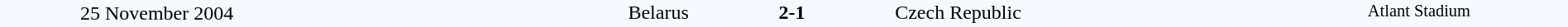<table style="width: 100%; background:#F5FAFF;" cellspacing="0">
<tr>
<td align=center rowspan=3 width=20%>25 November 2004</td>
</tr>
<tr>
<td width=24% align=right>Belarus </td>
<td align=center width=13%><strong>2-1</strong></td>
<td width=24%> Czech Republic</td>
<td style=font-size:85% rowspan=3 valign=top align=center>Atlant Stadium</td>
</tr>
<tr style=font-size:85%>
<td align=right valign=top></td>
<td></td>
<td></td>
</tr>
</table>
